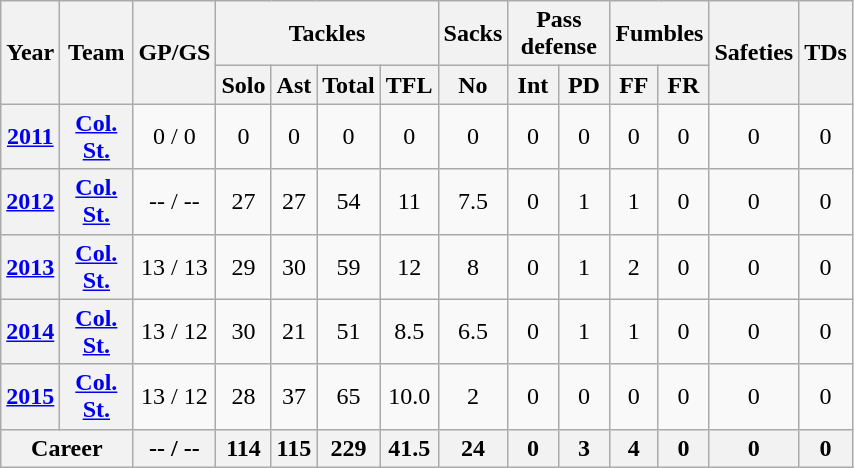<table class="wikitable" float="left" border="1" style="text-align:center; width:45%;">
<tr>
<th rowspan=2>Year</th>
<th rowspan=2>Team</th>
<th rowspan=2>GP/GS</th>
<th colspan=4>Tackles</th>
<th>Sacks</th>
<th colspan=2>Pass defense</th>
<th colspan=2>Fumbles</th>
<th rowspan=2>Safeties</th>
<th rowspan=2>TDs</th>
</tr>
<tr>
<th>Solo</th>
<th>Ast</th>
<th>Total</th>
<th>TFL</th>
<th>No</th>
<th>Int</th>
<th>PD</th>
<th>FF</th>
<th>FR</th>
</tr>
<tr>
<th><a href='#'>2011</a></th>
<th><a href='#'>Col. St.</a></th>
<td>0 / 0</td>
<td>0</td>
<td>0</td>
<td>0</td>
<td>0</td>
<td>0</td>
<td>0</td>
<td>0</td>
<td>0</td>
<td>0</td>
<td>0</td>
<td>0</td>
</tr>
<tr>
<th><a href='#'>2012</a></th>
<th><a href='#'>Col. St.</a></th>
<td>-- / --</td>
<td>27</td>
<td>27</td>
<td>54</td>
<td>11</td>
<td>7.5</td>
<td>0</td>
<td>1</td>
<td>1</td>
<td>0</td>
<td>0</td>
<td>0</td>
</tr>
<tr>
<th><a href='#'>2013</a></th>
<th><a href='#'>Col. St.</a></th>
<td>13 / 13</td>
<td>29</td>
<td>30</td>
<td>59</td>
<td>12</td>
<td>8</td>
<td>0</td>
<td>1</td>
<td>2</td>
<td>0</td>
<td>0</td>
<td>0</td>
</tr>
<tr>
<th><a href='#'>2014</a></th>
<th><a href='#'>Col. St.</a></th>
<td>13 / 12</td>
<td>30</td>
<td>21</td>
<td>51</td>
<td>8.5</td>
<td>6.5</td>
<td>0</td>
<td>1</td>
<td>1</td>
<td>0</td>
<td>0</td>
<td>0</td>
</tr>
<tr>
<th><a href='#'>2015</a></th>
<th><a href='#'>Col. St.</a></th>
<td>13 / 12</td>
<td>28</td>
<td>37</td>
<td>65</td>
<td>10.0</td>
<td>2</td>
<td>0</td>
<td>0</td>
<td>0</td>
<td>0</td>
<td>0</td>
<td>0</td>
</tr>
<tr>
<th colspan="2">Career</th>
<th>-- / --</th>
<th>114</th>
<th>115</th>
<th>229</th>
<th>41.5</th>
<th>24</th>
<th>0</th>
<th>3</th>
<th>4</th>
<th>0</th>
<th>0</th>
<th>0</th>
</tr>
</table>
